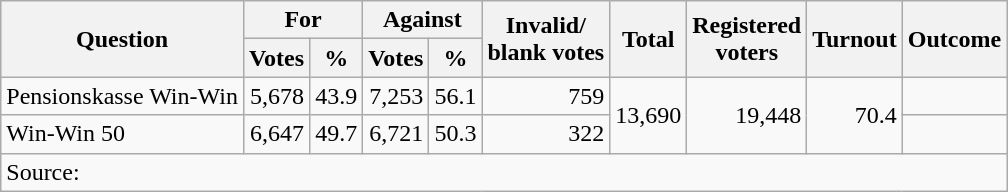<table class=wikitable style=text-align:right>
<tr>
<th rowspan=2>Question</th>
<th colspan=2>For</th>
<th colspan=2>Against</th>
<th rowspan=2>Invalid/<br>blank votes</th>
<th rowspan=2>Total</th>
<th rowspan=2>Registered<br>voters</th>
<th rowspan=2>Turnout</th>
<th rowspan=2>Outcome</th>
</tr>
<tr>
<th>Votes</th>
<th>%</th>
<th>Votes</th>
<th>%</th>
</tr>
<tr>
<td align=left>Pensionskasse Win-Win</td>
<td>5,678</td>
<td>43.9</td>
<td>7,253</td>
<td>56.1</td>
<td>759</td>
<td rowspan=2>13,690</td>
<td rowspan=2>19,448</td>
<td rowspan=2>70.4</td>
<td></td>
</tr>
<tr>
<td align=left>Win-Win 50</td>
<td>6,647</td>
<td>49.7</td>
<td>6,721</td>
<td>50.3</td>
<td>322</td>
<td></td>
</tr>
<tr>
<td align=left colspan=10>Source: </td>
</tr>
</table>
